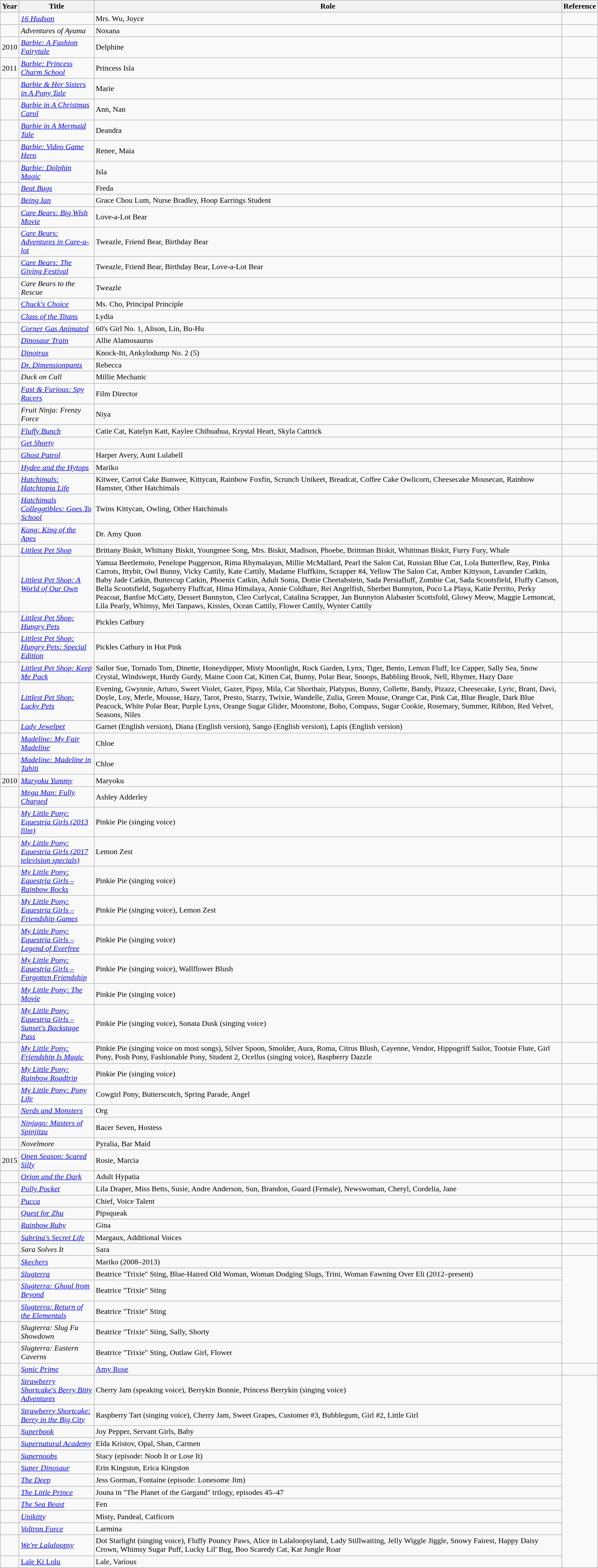<table class="wikitable">
<tr>
<th>Year</th>
<th>Title</th>
<th>Role</th>
<th>Reference</th>
</tr>
<tr>
<td></td>
<td><em><a href='#'>16 Hudson</a></em></td>
<td>Mrs. Wu, Joyce</td>
<td></td>
</tr>
<tr>
<td></td>
<td><em>Adventures of Ayuma</em></td>
<td>Noxana</td>
<td></td>
</tr>
<tr>
<td>2010</td>
<td><em><a href='#'>Barbie: A Fashion Fairytale</a></em></td>
<td>Delphine</td>
<td></td>
</tr>
<tr>
<td>2011</td>
<td><em><a href='#'>Barbie: Princess Charm School</a></em></td>
<td>Princess Isla</td>
<td></td>
</tr>
<tr>
<td></td>
<td><em><a href='#'>Barbie & Her Sisters in A Pony Tale</a></em></td>
<td>Marie</td>
<td></td>
</tr>
<tr>
<td></td>
<td><em><a href='#'>Barbie in A Christmas Carol</a></em></td>
<td>Ann, Nan</td>
<td></td>
</tr>
<tr>
<td></td>
<td><em><a href='#'>Barbie in A Mermaid Tale</a></em></td>
<td>Deandra</td>
<td></td>
</tr>
<tr>
<td></td>
<td><em><a href='#'>Barbie: Video Game Hero</a></em></td>
<td>Renee, Maia</td>
<td></td>
</tr>
<tr>
<td></td>
<td><em><a href='#'>Barbie: Dolphin Magic</a></em></td>
<td>Isla</td>
<td></td>
</tr>
<tr>
<td></td>
<td><em><a href='#'>Beat Bugs</a></em></td>
<td>Freda</td>
<td></td>
</tr>
<tr>
<td></td>
<td><em><a href='#'>Being Ian</a></em></td>
<td>Grace Chou Lum, Nurse Bradley, Hoop Earrings Student</td>
<td></td>
</tr>
<tr>
<td></td>
<td><em><a href='#'>Care Bears: Big Wish Movie</a></em></td>
<td>Love-a-Lot Bear</td>
<td></td>
</tr>
<tr>
<td></td>
<td><em><a href='#'>Care Bears: Adventures in Care-a-lot</a></em></td>
<td>Tweazle, Friend Bear,  Birthday Bear</td>
<td></td>
</tr>
<tr>
<td></td>
<td><em><a href='#'>Care Bears: The Giving Festival</a></em></td>
<td>Tweazle, Friend Bear, Birthday Bear, Love-a-Lot Bear</td>
<td></td>
</tr>
<tr>
<td></td>
<td><em>Care Bears to the Rescue</em></td>
<td>Tweazle</td>
<td></td>
</tr>
<tr>
<td></td>
<td><em><a href='#'>Chuck's Choice</a></em></td>
<td>Ms. Cho, Principal Principle</td>
<td></td>
</tr>
<tr>
<td></td>
<td><em><a href='#'>Class of the Titans</a></em></td>
<td>Lydia</td>
<td></td>
</tr>
<tr>
<td></td>
<td><em><a href='#'>Corner Gas Animated</a></em></td>
<td>60's Girl No. 1, Alison, Lin, Bu-Hu</td>
<td></td>
</tr>
<tr>
<td></td>
<td><em><a href='#'>Dinosaur Train</a></em></td>
<td>Allie Alamosaurus</td>
<td></td>
</tr>
<tr>
<td></td>
<td><em><a href='#'>Dinotrux</a></em></td>
<td>Knock-Itt, Ankylodump No. 2 (5)</td>
<td></td>
</tr>
<tr>
<td></td>
<td><em><a href='#'>Dr. Dimensionpants</a></em></td>
<td>Rebecca</td>
<td></td>
</tr>
<tr>
<td></td>
<td><em>Duck on Call</em></td>
<td>Millie Mechanic</td>
<td></td>
</tr>
<tr>
<td></td>
<td><em><a href='#'>Fast & Furious: Spy Racers</a></em></td>
<td>Film Director</td>
<td></td>
</tr>
<tr>
<td></td>
<td><em>Fruit Ninja: Frenzy Force</em></td>
<td>Niya</td>
<td></td>
</tr>
<tr>
<td></td>
<td><em><a href='#'>Fluffy Bunch</a></em></td>
<td>Catie Cat, Katelyn Katt, Kaylee Chihuahua, Krystal Heart, Skyla Cattrick</td>
<td></td>
</tr>
<tr>
<td></td>
<td><em><a href='#'>Get Shorty</a></em></td>
<td></td>
<td></td>
</tr>
<tr>
<td></td>
<td><em><a href='#'>Ghost Patrol</a></em></td>
<td>Harper Avery, Aunt Lulabell</td>
<td></td>
</tr>
<tr>
<td></td>
<td><em><a href='#'>Hydee and the Hytops</a></em></td>
<td>Mariko</td>
<td></td>
</tr>
<tr>
<td></td>
<td><em><a href='#'>Hatchimals: Hatchtopia Life</a></em></td>
<td>Kitwee, Carrot Cake Bunwee, Kittycan, Rainbow Foxfin, Scrunch Unikeet, Breadcat, Coffee Cake Owlicorn, Cheesecake Mousecan, Rainbow Hamster, Other Hatchimals</td>
<td></td>
</tr>
<tr>
<td></td>
<td><em><a href='#'>Hatchimals Colleggtibles: Goes To School</a></em></td>
<td>Twins Kittycan, Owling, Other Hatchimals</td>
<td></td>
</tr>
<tr>
<td></td>
<td><em><a href='#'>Kong: King of the Apes</a></em></td>
<td>Dr. Amy Quon</td>
<td></td>
</tr>
<tr>
<td></td>
<td><em><a href='#'>Littlest Pet Shop</a></em></td>
<td>Brittany Biskit, Whittany Biskit, Youngmee Song, Mrs. Biskit, Madison, Phoebe,  Brittman Biskit, Whittman Biskit, Furry Fury, Whale</td>
<td></td>
</tr>
<tr>
<td></td>
<td><em><a href='#'>Littlest Pet Shop: A World of Our Own</a></em></td>
<td>Yamua Beetlemoto, Penelope Puggerson, Rima Rhymalayan, Millie McMallard, Pearl the Salon Cat, Russian Blue Cat, Lola Butterflew, Ray, Pinka Carrots, Ittybit, Owl Bunny, Vicky Cattily, Kate Cattily, Madame Fluffkins, Scrapper #4, Yellow The Salon Cat, Amber Kittyson, Lavander Catkin, Baby Jade Catkin, Buttercup Catkin, Phoenix Catkin, Adult Sonia,  Dottie Cheetahstein, Sada Persiafluff, Zombie Cat, Sada Scootsfield, Fluffy Catson, Bella Scootsfield, Sugarberry Fluffcat, Hima Himalaya, Annie Coldhare, Rei Angelfish, Sherbet Bunnyton, Poco La Playa, Katie Perrito, Perky Peacoat, Banfoe McCatty, Dessert Bunnyton, Cleo Curlycat, Catalina Scrapper, Jan Bunnyton Alabaster Scottsfold, Glowy Meow, Maggie Lemoncat, Lila Pearly, Whimsy, Mei Tanpaws, Kissies, Ocean Cattily, Flower Cattily, Wynter Cattily</td>
<td></td>
</tr>
<tr>
<td></td>
<td><em><a href='#'>Littlest Pet Shop: Hungry Pets</a></em></td>
<td>Pickles Catbury</td>
<td></td>
</tr>
<tr>
<td></td>
<td><em><a href='#'>Littlest Pet Shop: Hungry Pets: Special Edition</a></em></td>
<td>Pickles Catbury in Hot Pink</td>
<td></td>
</tr>
<tr>
<td></td>
<td><em><a href='#'>Littlest Pet Shop: Keep Me Pack</a></em></td>
<td>Sailor Sue, Tornado Tom, Dinette, Honeydipper, Misty Moonlight, Rock Garden, Lynx, Tiger, Bento, Lemon Fluff, Ice Capper, Sally Sea, Snow Crystal, Windswept, Hurdy Gurdy, Maine Coon Cat, Kitten Cat, Bunny, Polar Bear, Snoops, Babbling Brook, Nell, Rhymer, Hazy Daze</td>
<td></td>
</tr>
<tr>
<td></td>
<td><em><a href='#'>Littlest Pet Shop: Lucky Pets</a></em></td>
<td>Evening, Gwynnie, Arturo, Sweet Violet, Gazer, Pipsy, Mila, Cat Shorthair, Platypus, Bunny, Collette, Bandy, Pizazz, Cheesecake, Lyric, Brant, Davi, Doyle, Loy, Merle, Mousse, Hazy, Tarot, Presto, Starzy, Twixie, Wandelle, Zulia, Green Mouse, Orange Cat, Pink Cat, Blue Beagle, Dark Blue Peacock, White Polar Bear, Purple Lynx, Orange Sugar Glider,  Moonstone, Boho, Compass, Sugar Cookie, Rosemary, Summer, Ribbon, Red Velvet, Seasons, Niles</td>
</tr>
<tr>
<td></td>
<td><em><a href='#'>Lady Jewelpet</a></em></td>
<td>Garnet (English version), Diana (English version), Sango (English version), Lapis (English version)</td>
<td></td>
</tr>
<tr>
<td></td>
<td><em><a href='#'>Madeline: My Fair Madeline</a></em></td>
<td>Chloe</td>
<td></td>
</tr>
<tr>
<td></td>
<td><em><a href='#'>Madeline: Madeline in Tahiti</a></em></td>
<td>Chloe</td>
<td></td>
</tr>
<tr>
<td>2010</td>
<td><em><a href='#'>Maryoku Yummy</a></em></td>
<td>Maryoku</td>
<td></td>
</tr>
<tr>
<td></td>
<td><em><a href='#'>Mega Man: Fully Charged</a></em></td>
<td>Ashley Adderley</td>
<td></td>
</tr>
<tr>
<td></td>
<td><em><a href='#'>My Little Pony: Equestria Girls (2013 film)</a></em></td>
<td>Pinkie Pie (singing voice)</td>
<td></td>
</tr>
<tr>
<td></td>
<td><em><a href='#'>My Little Pony: Equestria Girls (2017 television specials)</a></em></td>
<td>Lemon Zest</td>
<td></td>
</tr>
<tr>
<td></td>
<td><em><a href='#'>My Little Pony: Equestria Girls – Rainbow Rocks</a></em></td>
<td>Pinkie Pie (singing voice)</td>
<td></td>
</tr>
<tr>
<td></td>
<td><em><a href='#'>My Little Pony: Equestria Girls – Friendship Games</a></em></td>
<td>Pinkie Pie (singing voice), Lemon Zest</td>
<td></td>
</tr>
<tr>
<td></td>
<td><em><a href='#'>My Little Pony: Equestria Girls – Legend of Everfree</a></em></td>
<td>Pinkie Pie (singing voice)</td>
<td></td>
</tr>
<tr>
<td></td>
<td><em><a href='#'>My Little Pony: Equestria Girls – Forgotten Friendship</a></em></td>
<td>Pinkie Pie (singing voice), Wallflower Blush</td>
<td></td>
</tr>
<tr>
<td></td>
<td><em><a href='#'>My Little Pony: The Movie</a></em></td>
<td>Pinkie Pie (singing voice)</td>
<td></td>
</tr>
<tr>
<td></td>
<td><em><a href='#'>My Little Pony: Equestria Girls – Sunset's Backstage Pass</a></em></td>
<td>Pinkie Pie (singing voice), Sonata Dusk (singing voice)</td>
<td></td>
</tr>
<tr>
<td></td>
<td><em><a href='#'>My Little Pony: Friendship Is Magic</a></em></td>
<td>Pinkie Pie (singing voice on most songs), Silver Spoon, Smolder, Aura, Roma, Citrus Blush, Cayenne, Vendor, Hippogriff Sailor, Tootsie Flute, Girl Pony, Posh Pony, Fashionable Pony, Student 2, Ocellus  (singing voice), Raspberry Dazzle</td>
<td></td>
</tr>
<tr>
<td></td>
<td><em><a href='#'>My Little Pony: Rainbow Roadtrip</a></em></td>
<td>Pinkie Pie (singing voice)</td>
<td></td>
</tr>
<tr>
<td></td>
<td><em><a href='#'>My Little Pony: Pony Life</a></em></td>
<td>Cowgirl Pony, Butterscotch, Spring Parade, Angel</td>
<td></td>
</tr>
<tr>
<td></td>
<td><em><a href='#'>Nerds and Monsters</a></em></td>
<td>Org</td>
<td></td>
</tr>
<tr>
<td></td>
<td><em><a href='#'>Ninjago: Masters of Spinjitzu</a></em></td>
<td>Racer Seven, Hostess</td>
<td></td>
</tr>
<tr>
<td></td>
<td><em>Novelmore</em></td>
<td>Pyralia, Bar Maid</td>
<td></td>
</tr>
<tr>
<td>2015</td>
<td><em><a href='#'>Open Season: Scared Silly</a></em></td>
<td>Rosie, Marcia</td>
<td></td>
</tr>
<tr>
<td></td>
<td><em><a href='#'>Orion and the Dark</a></em></td>
<td>Adult Hypatia</td>
<td></td>
</tr>
<tr>
<td></td>
<td><em><a href='#'>Polly Pocket</a></em></td>
<td>Lila Draper, Miss Betts, Susie, Andre Anderson, Sun, Brandon, Guard (Female), Newswoman, Cheryl, Cordelia, Jane</td>
<td></td>
</tr>
<tr>
<td></td>
<td><em><a href='#'>Pucca</a></em></td>
<td>Chief, Voice Talent</td>
<td></td>
</tr>
<tr>
<td></td>
<td><em><a href='#'>Quest for Zhu</a></em></td>
<td>Pipsqueak</td>
<td></td>
</tr>
<tr>
<td></td>
<td><em><a href='#'>Rainbow Ruby</a></em></td>
<td>Gina</td>
<td></td>
</tr>
<tr>
<td></td>
<td><em><a href='#'>Sabrina's Secret Life</a></em></td>
<td>Margaux, Additional Voices</td>
<td></td>
</tr>
<tr>
<td></td>
<td><em>Sara Solves It</em></td>
<td>Sara</td>
<td></td>
</tr>
<tr>
<td></td>
<td><em><a href='#'>Skechers</a></em></td>
<td>Mariko (2008–2013)</td>
</tr>
<tr>
<td></td>
<td><em><a href='#'>Slugterra</a></em></td>
<td>Beatrice "Trixie" Sting, Blue-Haired Old Woman, Woman Dodging Slugs, Trini, Woman Fawning Over Eli (2012–present)</td>
</tr>
<tr>
<td></td>
<td><em><a href='#'>Slugterra: Ghoul from Beyond</a></em></td>
<td>Beatrice "Trixie" Sting</td>
</tr>
<tr>
<td></td>
<td><em><a href='#'>Slugterra: Return of the Elementals</a></em></td>
<td>Beatrice "Trixie" Sting</td>
</tr>
<tr>
<td></td>
<td><em>Slugterra: Slug Fu Showdown</em></td>
<td>Beatrice "Trixie" Sting, Sally, Shorty</td>
</tr>
<tr>
<td></td>
<td><em>Slugterra: Eastern Caverns</em></td>
<td>Beatrice "Trixie" Sting, Outlaw Girl, Flower</td>
</tr>
<tr>
<td></td>
<td><em><a href='#'>Sonic Prime</a></em></td>
<td><a href='#'>Amy Rose</a></td>
<td></td>
</tr>
<tr>
<td></td>
<td><em><a href='#'>Strawberry Shortcake's Berry Bitty Adventures</a></em></td>
<td>Cherry Jam (speaking voice), Berrykin Bonnie, Princess Berrykin (singing voice)</td>
</tr>
<tr>
<td></td>
<td><em><a href='#'>Strawberry Shortcake: Berry in the Big City</a></em></td>
<td>Raspberry Tart (singing voice), Cherry Jam, Sweet Grapes, Customer #3, Bubblegum, Girl #2, Little Girl</td>
</tr>
<tr>
<td></td>
<td><em><a href='#'>Superbook</a></em></td>
<td>Joy Pepper, Servant Girls, Baby</td>
</tr>
<tr>
<td></td>
<td><em><a href='#'>Supernatural Academy</a></em></td>
<td>Elda Kristov, Opal, Shan, Carmen</td>
</tr>
<tr>
<td></td>
<td><em><a href='#'>Supernoobs</a></em></td>
<td>Stacy (episode: Noob It or Lose It)</td>
</tr>
<tr>
<td></td>
<td><em><a href='#'>Super Dinosaur</a></em></td>
<td>Erin Kingston, Erica Kingston</td>
</tr>
<tr>
<td></td>
<td><em><a href='#'>The Deep</a></em></td>
<td>Jess Gorman, Fontaine (episode: Lonesome Jim)</td>
</tr>
<tr>
<td></td>
<td><em><a href='#'>The Little Prince</a></em></td>
<td>Jouna in "The Planet of the Gargand" trilogy, episodes 45–47</td>
</tr>
<tr>
<td></td>
<td><em><a href='#'>The Sea Beast</a></em></td>
<td>Fen</td>
</tr>
<tr>
<td></td>
<td><em><a href='#'>Unikitty</a></em></td>
<td>Misty, Pandeal, Catficorn</td>
</tr>
<tr>
<td></td>
<td><em><a href='#'>Voltron Force</a></em></td>
<td>Larmina</td>
</tr>
<tr>
<td></td>
<td><em><a href='#'>We're Lalaloopsy</a></em></td>
<td>Dot Starlight (singing voice), Fluffy Pouncy Paws, Alice in Lalaloopsyland, Lady Stillwaiting, Jelly Wiggle Jiggle, Snowy Fairest, Happy Daisy Crown, Whimsy Sugar Puff, Lucky Lil' Bug, Boo Scaredy Cat, Kat Jungle Roar</td>
</tr>
<tr>
<td></td>
<td><a href='#'>Lale Ki Lolu</a></td>
<td>Lale, Various</td>
</tr>
</table>
